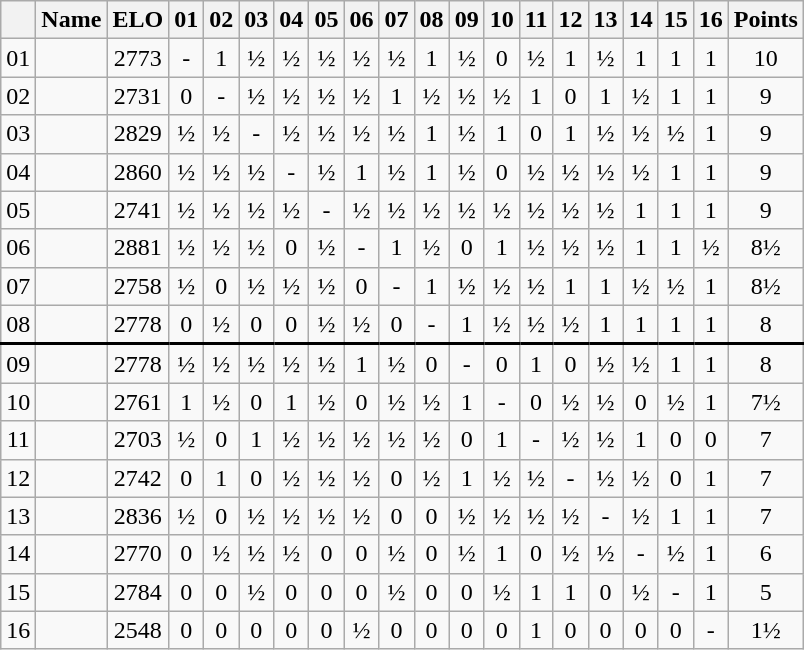<table class="wikitable" style="text-align:center;">
<tr>
<th></th>
<th>Name</th>
<th>ELO</th>
<th>01</th>
<th>02</th>
<th>03</th>
<th>04</th>
<th>05</th>
<th>06</th>
<th>07</th>
<th>08</th>
<th>09</th>
<th>10</th>
<th>11</th>
<th>12</th>
<th>13</th>
<th>14</th>
<th>15</th>
<th>16</th>
<th>Points</th>
</tr>
<tr>
<td>01</td>
<td style="text-align:left;" data-sort-value="Caruana"></td>
<td>2773</td>
<td>-</td>
<td>1</td>
<td>½</td>
<td>½</td>
<td>½</td>
<td>½</td>
<td>½</td>
<td>1</td>
<td>½</td>
<td>0</td>
<td>½</td>
<td>1</td>
<td>½</td>
<td>1</td>
<td>1</td>
<td>1</td>
<td>10</td>
</tr>
<tr>
<td>02</td>
<td style="text-align:left;" data-sort-value="Giri"></td>
<td>2731</td>
<td>0</td>
<td>-</td>
<td>½</td>
<td>½</td>
<td>½</td>
<td>½</td>
<td>1</td>
<td>½</td>
<td>½</td>
<td>½</td>
<td>1</td>
<td>0</td>
<td>1</td>
<td>½</td>
<td>1</td>
<td>1</td>
<td>9</td>
</tr>
<tr>
<td>03</td>
<td style="text-align:left;" data-sort-value="Nakamura"></td>
<td>2829</td>
<td>½</td>
<td>½</td>
<td>-</td>
<td>½</td>
<td>½</td>
<td>½</td>
<td>½</td>
<td>1</td>
<td>½</td>
<td>1</td>
<td>0</td>
<td>1</td>
<td>½</td>
<td>½</td>
<td>½</td>
<td>1</td>
<td>9</td>
</tr>
<tr>
<td>04</td>
<td style="text-align:left;" data-sort-value="Vachier"></td>
<td>2860</td>
<td>½</td>
<td>½</td>
<td>½</td>
<td>-</td>
<td>½</td>
<td>1</td>
<td>½</td>
<td>1</td>
<td>½</td>
<td>0</td>
<td>½</td>
<td>½</td>
<td>½</td>
<td>½</td>
<td>1</td>
<td>1</td>
<td>9</td>
</tr>
<tr>
<td>05</td>
<td style="text-align:left;" data-sort-value="So"></td>
<td>2741</td>
<td>½</td>
<td>½</td>
<td>½</td>
<td>½</td>
<td>-</td>
<td>½</td>
<td>½</td>
<td>½</td>
<td>½</td>
<td>½</td>
<td>½</td>
<td>½</td>
<td>½</td>
<td>1</td>
<td>1</td>
<td>1</td>
<td>9</td>
</tr>
<tr>
<td>06</td>
<td style="text-align:left;" data-sort-value="Carlsen"></td>
<td>2881</td>
<td>½</td>
<td>½</td>
<td>½</td>
<td>0</td>
<td>½</td>
<td>-</td>
<td>1</td>
<td>½</td>
<td>0</td>
<td>1</td>
<td>½</td>
<td>½</td>
<td>½</td>
<td>1</td>
<td>1</td>
<td>½</td>
<td>8½</td>
</tr>
<tr>
<td>07</td>
<td style="text-align:left;" data-sort-value="Radjabov"></td>
<td>2758</td>
<td>½</td>
<td>0</td>
<td>½</td>
<td>½</td>
<td>½</td>
<td>0</td>
<td>-</td>
<td>1</td>
<td>½</td>
<td>½</td>
<td>½</td>
<td>1</td>
<td>1</td>
<td>½</td>
<td>½</td>
<td>1</td>
<td>8½</td>
</tr>
<tr>
<td>08</td>
<td style="text-align:left;" data-sort-value="Nepo"></td>
<td>2778</td>
<td>0</td>
<td>½</td>
<td>0</td>
<td>0</td>
<td>½</td>
<td>½</td>
<td>0</td>
<td>-</td>
<td>1</td>
<td>½</td>
<td>½</td>
<td>½</td>
<td>1</td>
<td>1</td>
<td>1</td>
<td>1</td>
<td>8</td>
</tr>
<tr>
<td style="border-top: 2px solid #000000;">09</td>
<td style="text-align:left; border-top: 2px solid #000000;" data-sort-value="Aronian"></td>
<td style="border-top: 2px solid #000000;">2778</td>
<td style="border-top: 2px solid #000000;">½</td>
<td style="border-top: 2px solid #000000;">½</td>
<td style="border-top: 2px solid #000000;">½</td>
<td style="border-top: 2px solid #000000;">½</td>
<td style="border-top: 2px solid #000000;">½</td>
<td style="border-top: 2px solid #000000;">1</td>
<td style="border-top: 2px solid #000000;">½</td>
<td style="border-top: 2px solid #000000;">0</td>
<td style="border-top: 2px solid #000000;">-</td>
<td style="border-top: 2px solid #000000;">0</td>
<td style="border-top: 2px solid #000000;">1</td>
<td style="border-top: 2px solid #000000;">0</td>
<td style="border-top: 2px solid #000000;">½</td>
<td style="border-top: 2px solid #000000;">½</td>
<td style="border-top: 2px solid #000000;">1</td>
<td style="border-top: 2px solid #000000;">1</td>
<td style="border-top: 2px solid #000000;">8</td>
</tr>
<tr>
<td>10</td>
<td style="text-align:left;" data-sort-value="Mamedyarov"></td>
<td>2761</td>
<td>1</td>
<td>½</td>
<td>0</td>
<td>1</td>
<td>½</td>
<td>0</td>
<td>½</td>
<td>½</td>
<td>1</td>
<td>-</td>
<td>0</td>
<td>½</td>
<td>½</td>
<td>0</td>
<td>½</td>
<td>1</td>
<td>7½</td>
</tr>
<tr>
<td>11</td>
<td style="text-align:left;" data-sort-value="Firouzja"></td>
<td>2703</td>
<td>½</td>
<td>0</td>
<td>1</td>
<td>½</td>
<td>½</td>
<td>½</td>
<td>½</td>
<td>½</td>
<td>0</td>
<td>1</td>
<td>-</td>
<td>½</td>
<td>½</td>
<td>1</td>
<td>0</td>
<td>0</td>
<td>7</td>
</tr>
<tr>
<td>12</td>
<td style="text-align:left;" data-sort-value="Svidler"></td>
<td>2742</td>
<td>0</td>
<td>1</td>
<td>0</td>
<td>½</td>
<td>½</td>
<td>½</td>
<td>0</td>
<td>½</td>
<td>1</td>
<td>½</td>
<td>½</td>
<td>-</td>
<td>½</td>
<td>½</td>
<td>0</td>
<td>1</td>
<td>7</td>
</tr>
<tr>
<td>13</td>
<td style="text-align:left;" data-sort-value="Ding"></td>
<td>2836</td>
<td>½</td>
<td>0</td>
<td>½</td>
<td>½</td>
<td>½</td>
<td>½</td>
<td>0</td>
<td>0</td>
<td>½</td>
<td>½</td>
<td>½</td>
<td>½</td>
<td>-</td>
<td>½</td>
<td>1</td>
<td>1</td>
<td>7</td>
</tr>
<tr>
<td>14</td>
<td style="text-align:left;" data-sort-value="Dubov"></td>
<td>2770</td>
<td>0</td>
<td>½</td>
<td>½</td>
<td>½</td>
<td>0</td>
<td>0</td>
<td>½</td>
<td>0</td>
<td>½</td>
<td>1</td>
<td>0</td>
<td>½</td>
<td>½</td>
<td>-</td>
<td>½</td>
<td>1</td>
<td>6</td>
</tr>
<tr>
<td>15</td>
<td style="text-align:left;" data-sort-value="Grischuk"></td>
<td>2784</td>
<td>0</td>
<td>0</td>
<td>½</td>
<td>0</td>
<td>0</td>
<td>0</td>
<td>½</td>
<td>0</td>
<td>0</td>
<td>½</td>
<td>1</td>
<td>1</td>
<td>0</td>
<td>½</td>
<td>-</td>
<td>1</td>
<td>5</td>
</tr>
<tr>
<td>16</td>
<td style="text-align:left;" data-sort-value="Pichot"></td>
<td>2548</td>
<td>0</td>
<td>0</td>
<td>0</td>
<td>0</td>
<td>0</td>
<td>½</td>
<td>0</td>
<td>0</td>
<td>0</td>
<td>0</td>
<td>1</td>
<td>0</td>
<td>0</td>
<td>0</td>
<td>0</td>
<td>-</td>
<td>1½</td>
</tr>
</table>
